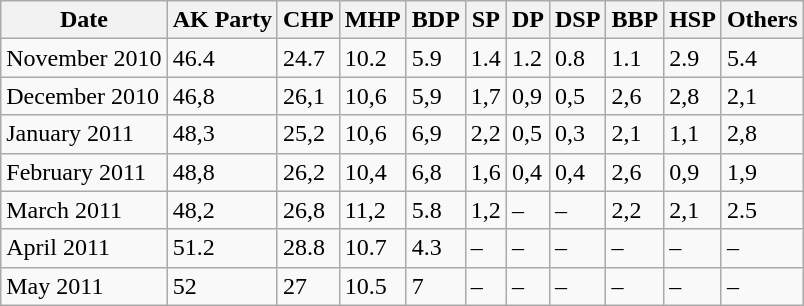<table class="wikitable sortable">
<tr>
<th>Date</th>
<th>AK Party</th>
<th>CHP</th>
<th>MHP</th>
<th>BDP</th>
<th>SP</th>
<th>DP</th>
<th>DSP</th>
<th>BBP</th>
<th>HSP</th>
<th>Others</th>
</tr>
<tr>
<td>November 2010</td>
<td>46.4</td>
<td>24.7</td>
<td>10.2</td>
<td>5.9</td>
<td>1.4</td>
<td>1.2</td>
<td>0.8</td>
<td>1.1</td>
<td>2.9</td>
<td>5.4</td>
</tr>
<tr>
<td>December 2010</td>
<td>46,8</td>
<td>26,1</td>
<td>10,6</td>
<td>5,9</td>
<td>1,7</td>
<td>0,9</td>
<td>0,5</td>
<td>2,6</td>
<td>2,8</td>
<td>2,1</td>
</tr>
<tr>
<td>January 2011</td>
<td>48,3</td>
<td>25,2</td>
<td>10,6</td>
<td>6,9</td>
<td>2,2</td>
<td>0,5</td>
<td>0,3</td>
<td>2,1</td>
<td>1,1</td>
<td>2,8</td>
</tr>
<tr>
<td>February 2011</td>
<td>48,8</td>
<td>26,2</td>
<td>10,4</td>
<td>6,8</td>
<td>1,6</td>
<td>0,4</td>
<td>0,4</td>
<td>2,6</td>
<td>0,9</td>
<td>1,9</td>
</tr>
<tr>
<td>March 2011</td>
<td>48,2</td>
<td>26,8</td>
<td>11,2</td>
<td>5.8</td>
<td>1,2</td>
<td>–</td>
<td>–</td>
<td>2,2</td>
<td>2,1</td>
<td>2.5</td>
</tr>
<tr>
<td>April 2011</td>
<td>51.2</td>
<td>28.8</td>
<td>10.7</td>
<td>4.3</td>
<td>–</td>
<td>–</td>
<td>–</td>
<td>–</td>
<td>–</td>
<td>–</td>
</tr>
<tr>
<td>May 2011</td>
<td>52</td>
<td>27</td>
<td>10.5</td>
<td>7</td>
<td>–</td>
<td>–</td>
<td>–</td>
<td>–</td>
<td>–</td>
<td>–</td>
</tr>
</table>
